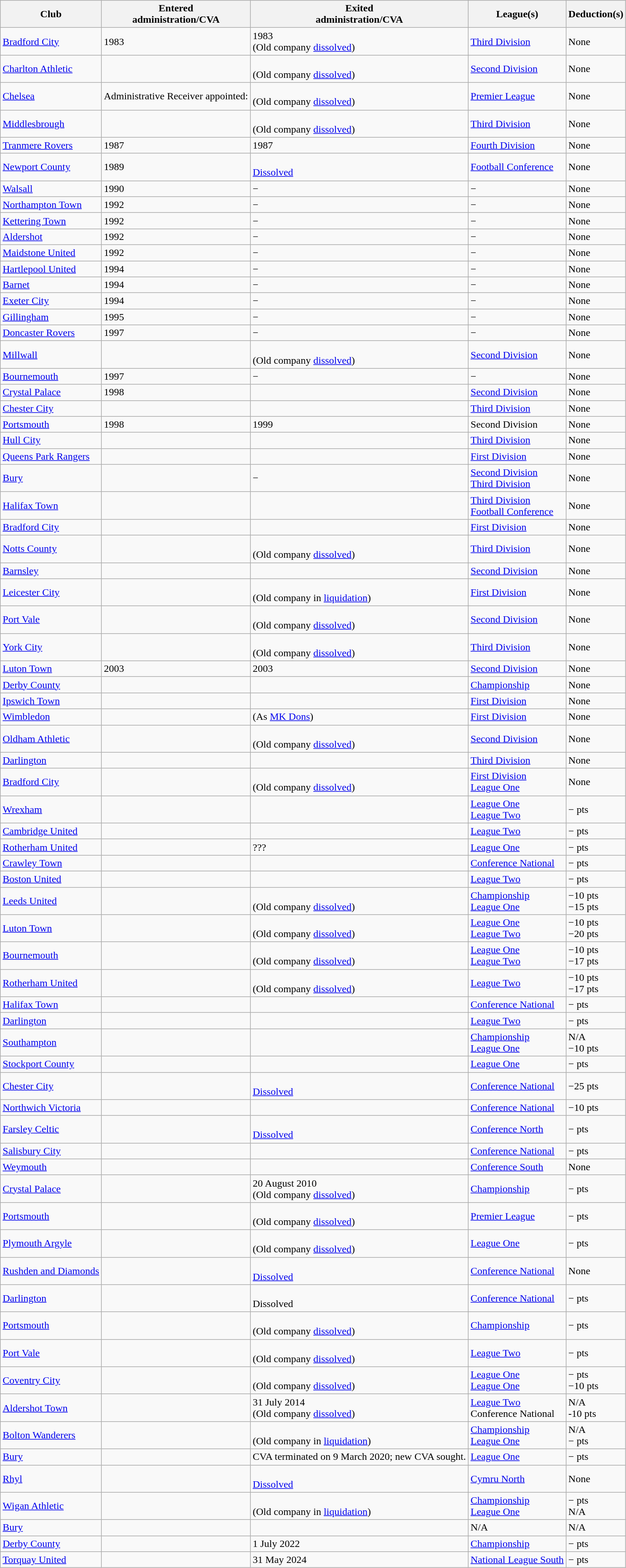<table class="wikitable sortable">
<tr>
<th>Club</th>
<th>Entered<br>administration/CVA</th>
<th>Exited<br>administration/CVA</th>
<th>League(s)</th>
<th>Deduction(s)</th>
</tr>
<tr>
<td><a href='#'>Bradford City</a></td>
<td>1983</td>
<td>1983<br>(Old company <a href='#'>dissolved</a>)</td>
<td><a href='#'>Third Division</a></td>
<td>None</td>
</tr>
<tr>
<td><a href='#'>Charlton Athletic</a></td>
<td></td>
<td><br>(Old company <a href='#'>dissolved</a>)</td>
<td><a href='#'>Second Division</a></td>
<td>None</td>
</tr>
<tr>
<td><a href='#'>Chelsea</a></td>
<td>Administrative Receiver appointed:<br></td>
<td><br>(Old company <a href='#'>dissolved</a>)</td>
<td><a href='#'>Premier League</a></td>
<td>None</td>
</tr>
<tr>
<td><a href='#'>Middlesbrough</a></td>
<td></td>
<td><br>(Old company <a href='#'>dissolved</a>)</td>
<td><a href='#'>Third Division</a></td>
<td>None</td>
</tr>
<tr>
<td><a href='#'>Tranmere Rovers</a></td>
<td>1987</td>
<td>1987</td>
<td><a href='#'>Fourth Division</a></td>
<td>None</td>
</tr>
<tr>
<td><a href='#'>Newport County</a></td>
<td>1989</td>
<td><br><a href='#'>Dissolved</a></td>
<td><a href='#'>Football Conference</a></td>
<td>None</td>
</tr>
<tr>
<td><a href='#'>Walsall</a></td>
<td>1990</td>
<td>−</td>
<td>−</td>
<td>None</td>
</tr>
<tr>
<td><a href='#'>Northampton Town</a></td>
<td>1992</td>
<td>−</td>
<td>−</td>
<td>None</td>
</tr>
<tr>
<td><a href='#'>Kettering Town</a></td>
<td>1992</td>
<td>−</td>
<td>−</td>
<td>None</td>
</tr>
<tr>
<td><a href='#'>Aldershot</a></td>
<td>1992</td>
<td>−</td>
<td>−</td>
<td>None</td>
</tr>
<tr>
<td><a href='#'>Maidstone United</a></td>
<td>1992</td>
<td>−</td>
<td>−</td>
<td>None</td>
</tr>
<tr>
<td><a href='#'>Hartlepool United</a></td>
<td>1994</td>
<td>−</td>
<td>−</td>
<td>None</td>
</tr>
<tr>
<td><a href='#'>Barnet</a></td>
<td>1994</td>
<td>−</td>
<td>−</td>
<td>None</td>
</tr>
<tr>
<td><a href='#'>Exeter City</a></td>
<td>1994</td>
<td>−</td>
<td>−</td>
<td>None</td>
</tr>
<tr>
<td><a href='#'>Gillingham</a></td>
<td>1995</td>
<td>−</td>
<td>−</td>
<td>None</td>
</tr>
<tr>
<td><a href='#'>Doncaster Rovers</a></td>
<td>1997</td>
<td>−</td>
<td>−</td>
<td>None</td>
</tr>
<tr>
<td><a href='#'>Millwall</a></td>
<td></td>
<td><br>(Old company <a href='#'>dissolved</a>)</td>
<td><a href='#'>Second Division</a></td>
<td>None</td>
</tr>
<tr>
<td><a href='#'>Bournemouth</a></td>
<td>1997</td>
<td>−</td>
<td>−</td>
<td>None</td>
</tr>
<tr>
<td><a href='#'>Crystal Palace</a></td>
<td>1998</td>
<td></td>
<td><a href='#'>Second Division</a></td>
<td>None</td>
</tr>
<tr>
<td><a href='#'>Chester City</a></td>
<td></td>
<td></td>
<td><a href='#'>Third Division</a></td>
<td>None</td>
</tr>
<tr>
<td><a href='#'>Portsmouth</a></td>
<td>1998</td>
<td>1999</td>
<td>Second Division</td>
<td>None</td>
</tr>
<tr>
<td><a href='#'>Hull City</a></td>
<td></td>
<td></td>
<td><a href='#'>Third Division</a></td>
<td>None</td>
</tr>
<tr>
<td><a href='#'>Queens Park Rangers</a></td>
<td></td>
<td></td>
<td><a href='#'>First Division</a></td>
<td>None</td>
</tr>
<tr>
<td><a href='#'>Bury</a></td>
<td></td>
<td>−</td>
<td><a href='#'>Second Division</a><br><a href='#'>Third Division</a></td>
<td>None</td>
</tr>
<tr>
<td><a href='#'>Halifax Town</a></td>
<td></td>
<td></td>
<td><a href='#'>Third Division</a><br><a href='#'>Football Conference</a></td>
<td>None</td>
</tr>
<tr>
<td><a href='#'>Bradford City</a></td>
<td></td>
<td></td>
<td><a href='#'>First Division</a></td>
<td>None</td>
</tr>
<tr>
<td><a href='#'>Notts County</a></td>
<td></td>
<td><br>(Old company <a href='#'>dissolved</a>)</td>
<td><a href='#'>Third Division</a></td>
<td>None</td>
</tr>
<tr>
<td><a href='#'>Barnsley</a></td>
<td></td>
<td></td>
<td><a href='#'>Second Division</a></td>
<td>None</td>
</tr>
<tr>
<td><a href='#'>Leicester City</a></td>
<td></td>
<td><br>(Old company in <a href='#'>liquidation</a>)</td>
<td><a href='#'>First Division</a></td>
<td>None</td>
</tr>
<tr>
<td><a href='#'>Port Vale</a></td>
<td></td>
<td><br>(Old company <a href='#'>dissolved</a>)</td>
<td><a href='#'>Second Division</a></td>
<td>None</td>
</tr>
<tr>
<td><a href='#'>York City</a></td>
<td></td>
<td><br>(Old company <a href='#'>dissolved</a>)</td>
<td><a href='#'>Third Division</a></td>
<td>None</td>
</tr>
<tr>
<td><a href='#'>Luton Town</a></td>
<td>2003</td>
<td>2003</td>
<td><a href='#'>Second Division</a></td>
<td>None</td>
</tr>
<tr>
<td><a href='#'>Derby County</a></td>
<td></td>
<td></td>
<td><a href='#'>Championship</a></td>
<td>None</td>
</tr>
<tr>
<td><a href='#'>Ipswich Town</a></td>
<td></td>
<td></td>
<td><a href='#'>First Division</a></td>
<td>None</td>
</tr>
<tr>
<td><a href='#'>Wimbledon</a></td>
<td></td>
<td> (As <a href='#'>MK Dons</a>)</td>
<td><a href='#'>First Division</a></td>
<td>None</td>
</tr>
<tr>
<td><a href='#'>Oldham Athletic</a></td>
<td></td>
<td><br>(Old company <a href='#'>dissolved</a>)</td>
<td><a href='#'>Second Division</a></td>
<td>None</td>
</tr>
<tr>
<td><a href='#'>Darlington</a></td>
<td></td>
<td></td>
<td><a href='#'>Third Division</a></td>
<td>None</td>
</tr>
<tr>
<td><a href='#'>Bradford City</a></td>
<td></td>
<td><br>(Old company <a href='#'>dissolved</a>)</td>
<td><a href='#'>First Division</a><br><a href='#'>League One</a></td>
<td>None</td>
</tr>
<tr>
<td><a href='#'>Wrexham</a></td>
<td></td>
<td></td>
<td><a href='#'>League One</a><br><a href='#'>League Two</a></td>
<td>− pts</td>
</tr>
<tr>
<td><a href='#'>Cambridge United</a></td>
<td></td>
<td></td>
<td><a href='#'>League Two</a></td>
<td>− pts</td>
</tr>
<tr>
<td><a href='#'>Rotherham United</a></td>
<td></td>
<td>???</td>
<td><a href='#'>League One</a></td>
<td>− pts</td>
</tr>
<tr>
<td><a href='#'>Crawley Town</a></td>
<td></td>
<td></td>
<td><a href='#'>Conference National</a></td>
<td>− pts</td>
</tr>
<tr>
<td><a href='#'>Boston United</a></td>
<td></td>
<td></td>
<td><a href='#'>League Two</a></td>
<td>− pts</td>
</tr>
<tr>
<td><a href='#'>Leeds United</a></td>
<td></td>
<td><br>(Old company <a href='#'>dissolved</a>)</td>
<td><a href='#'>Championship</a><br><a href='#'>League One</a></td>
<td>−10 pts<br>−15 pts</td>
</tr>
<tr>
<td><a href='#'>Luton Town</a></td>
<td></td>
<td><br>(Old company <a href='#'>dissolved</a>)</td>
<td><a href='#'>League One</a><br><a href='#'>League Two</a></td>
<td>−10 pts<br>−20 pts</td>
</tr>
<tr>
<td><a href='#'>Bournemouth</a></td>
<td></td>
<td><br>(Old company <a href='#'>dissolved</a>)</td>
<td><a href='#'>League One</a><br><a href='#'>League Two</a></td>
<td>−10 pts<br>−17 pts</td>
</tr>
<tr>
<td><a href='#'>Rotherham United</a></td>
<td></td>
<td><br>(Old company <a href='#'>dissolved</a>)</td>
<td><a href='#'>League Two</a></td>
<td>−10 pts<br>−17 pts</td>
</tr>
<tr>
<td><a href='#'>Halifax Town</a></td>
<td></td>
<td></td>
<td><a href='#'>Conference National</a></td>
<td>− pts</td>
</tr>
<tr>
<td><a href='#'>Darlington</a></td>
<td></td>
<td></td>
<td><a href='#'>League Two</a></td>
<td>− pts</td>
</tr>
<tr>
<td><a href='#'>Southampton</a></td>
<td></td>
<td></td>
<td><a href='#'>Championship</a><br><a href='#'>League One</a></td>
<td>N/A<br>−10 pts</td>
</tr>
<tr>
<td><a href='#'>Stockport County</a></td>
<td></td>
<td></td>
<td><a href='#'>League One</a></td>
<td>− pts</td>
</tr>
<tr>
<td><a href='#'>Chester City</a></td>
<td></td>
<td><br><a href='#'>Dissolved</a></td>
<td><a href='#'>Conference National</a></td>
<td>−25 pts</td>
</tr>
<tr>
<td><a href='#'>Northwich Victoria</a></td>
<td></td>
<td></td>
<td><a href='#'>Conference National</a></td>
<td>−10 pts</td>
</tr>
<tr>
<td><a href='#'>Farsley Celtic</a></td>
<td></td>
<td><br><a href='#'>Dissolved</a></td>
<td><a href='#'>Conference North</a></td>
<td>− pts</td>
</tr>
<tr>
<td><a href='#'>Salisbury City</a></td>
<td></td>
<td></td>
<td><a href='#'>Conference National</a></td>
<td>− pts</td>
</tr>
<tr>
<td><a href='#'>Weymouth</a></td>
<td></td>
<td></td>
<td><a href='#'>Conference South</a></td>
<td>None</td>
</tr>
<tr>
<td><a href='#'>Crystal Palace</a></td>
<td></td>
<td>20 August 2010<br>(Old company <a href='#'>dissolved</a>)</td>
<td><a href='#'>Championship</a></td>
<td>− pts</td>
</tr>
<tr>
<td><a href='#'>Portsmouth</a></td>
<td></td>
<td><br>(Old company <a href='#'>dissolved</a>)</td>
<td><a href='#'>Premier League</a></td>
<td>− pts</td>
</tr>
<tr>
<td><a href='#'>Plymouth Argyle</a></td>
<td></td>
<td><br>(Old company <a href='#'>dissolved</a>)</td>
<td><a href='#'>League One</a></td>
<td>− pts</td>
</tr>
<tr>
<td><a href='#'>Rushden and Diamonds</a></td>
<td></td>
<td><br><a href='#'>Dissolved</a></td>
<td><a href='#'>Conference National</a></td>
<td>None</td>
</tr>
<tr>
<td><a href='#'>Darlington</a></td>
<td></td>
<td><br>Dissolved</td>
<td><a href='#'>Conference National</a></td>
<td>− pts</td>
</tr>
<tr>
<td><a href='#'>Portsmouth</a></td>
<td></td>
<td><br>(Old company <a href='#'>dissolved</a>)</td>
<td><a href='#'>Championship</a></td>
<td>− pts</td>
</tr>
<tr>
<td><a href='#'>Port Vale</a></td>
<td></td>
<td><br>(Old company <a href='#'>dissolved</a>)</td>
<td><a href='#'>League Two</a></td>
<td>− pts</td>
</tr>
<tr>
<td><a href='#'>Coventry City</a></td>
<td></td>
<td><br>(Old company <a href='#'>dissolved</a>)</td>
<td><a href='#'>League One</a><br><a href='#'>League One</a></td>
<td>− pts<br>−10 pts<br></td>
</tr>
<tr>
<td><a href='#'>Aldershot Town</a></td>
<td></td>
<td>31 July 2014<br>(Old company <a href='#'>dissolved</a>)</td>
<td><a href='#'>League Two</a><br>Conference National</td>
<td>N/A<br>-10 pts</td>
</tr>
<tr>
<td><a href='#'>Bolton Wanderers</a></td>
<td></td>
<td><br>(Old company in <a href='#'>liquidation</a>)</td>
<td><a href='#'>Championship</a><br><a href='#'>League One</a></td>
<td>N/A<br>− pts</td>
</tr>
<tr>
<td><a href='#'>Bury</a></td>
<td></td>
<td>CVA terminated on 9 March 2020; new CVA sought.</td>
<td><a href='#'>League One</a></td>
<td>− pts</td>
</tr>
<tr>
<td><a href='#'>Rhyl</a></td>
<td></td>
<td><br><a href='#'>Dissolved</a></td>
<td><a href='#'>Cymru North</a></td>
<td>None</td>
</tr>
<tr>
<td><a href='#'>Wigan Athletic</a></td>
<td></td>
<td><br>(Old company in <a href='#'>liquidation</a>)</td>
<td><a href='#'>Championship</a><br><a href='#'>League One</a></td>
<td>− pts<br>N/A</td>
</tr>
<tr>
<td><a href='#'>Bury</a></td>
<td></td>
<td></td>
<td>N/A</td>
<td>N/A</td>
</tr>
<tr>
<td><a href='#'>Derby County</a></td>
<td></td>
<td>1 July 2022</td>
<td><a href='#'>Championship</a></td>
<td>− pts</td>
</tr>
<tr>
<td><a href='#'>Torquay United</a></td>
<td></td>
<td>31 May 2024</td>
<td><a href='#'>National League South</a></td>
<td>− pts</td>
</tr>
</table>
